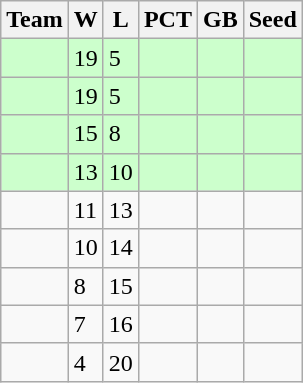<table class=wikitable>
<tr>
<th>Team</th>
<th>W</th>
<th>L</th>
<th>PCT</th>
<th>GB</th>
<th>Seed</th>
</tr>
<tr bgcolor=#ccffcc>
<td></td>
<td>19</td>
<td>5</td>
<td></td>
<td></td>
<td></td>
</tr>
<tr bgcolor=#ccffcc>
<td></td>
<td>19</td>
<td>5</td>
<td></td>
<td></td>
<td></td>
</tr>
<tr bgcolor=#ccffcc>
<td></td>
<td>15</td>
<td>8</td>
<td></td>
<td></td>
<td></td>
</tr>
<tr bgcolor=#ccffcc>
<td></td>
<td>13</td>
<td>10</td>
<td></td>
<td></td>
<td></td>
</tr>
<tr>
<td></td>
<td>11</td>
<td>13</td>
<td></td>
<td></td>
<td></td>
</tr>
<tr>
<td></td>
<td>10</td>
<td>14</td>
<td></td>
<td></td>
<td></td>
</tr>
<tr>
<td></td>
<td>8</td>
<td>15</td>
<td></td>
<td></td>
<td></td>
</tr>
<tr>
<td></td>
<td>7</td>
<td>16</td>
<td></td>
<td></td>
<td></td>
</tr>
<tr>
<td></td>
<td>4</td>
<td>20</td>
<td></td>
<td></td>
<td></td>
</tr>
</table>
